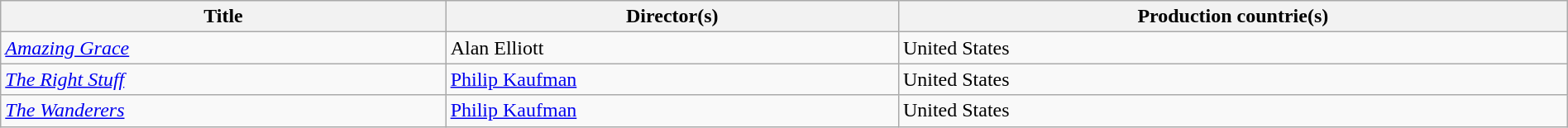<table class="sortable wikitable" style="width:100%; margin-bottom:4px" cellpadding="5">
<tr>
<th scope="col">Title</th>
<th scope="col">Director(s)</th>
<th scope="col">Production countrie(s)</th>
</tr>
<tr>
<td><em><a href='#'>Amazing Grace</a></em></td>
<td>Alan Elliott</td>
<td>United States</td>
</tr>
<tr>
<td><em><a href='#'>The Right Stuff</a></em></td>
<td><a href='#'>Philip Kaufman</a></td>
<td>United States</td>
</tr>
<tr>
<td><em><a href='#'>The Wanderers</a></em></td>
<td><a href='#'>Philip Kaufman</a></td>
<td>United States</td>
</tr>
</table>
